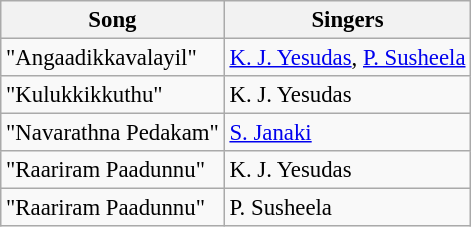<table class="wikitable" style="font-size:95%;">
<tr>
<th>Song</th>
<th>Singers</th>
</tr>
<tr>
<td>"Angaadikkavalayil"</td>
<td><a href='#'>K. J. Yesudas</a>, <a href='#'>P. Susheela</a></td>
</tr>
<tr>
<td>"Kulukkikkuthu"</td>
<td>K. J. Yesudas</td>
</tr>
<tr>
<td>"Navarathna Pedakam"</td>
<td><a href='#'>S. Janaki</a></td>
</tr>
<tr>
<td>"Raariram Paadunnu"</td>
<td>K. J. Yesudas</td>
</tr>
<tr>
<td>"Raariram Paadunnu"</td>
<td>P. Susheela</td>
</tr>
</table>
